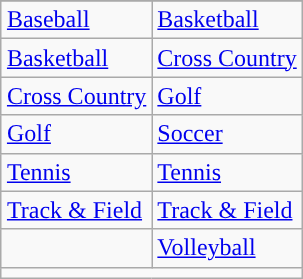<table class="wikitable" style="float:right; clear:right; margin:0 0 1em 1em;">
<tr>
</tr>
<tr>
<td><a href='#'>Baseball</a></td>
<td><a href='#'>Basketball</a></td>
</tr>
<tr>
<td><a href='#'>Basketball</a></td>
<td><a href='#'>Cross Country</a></td>
</tr>
<tr>
<td><a href='#'>Cross Country</a></td>
<td><a href='#'>Golf</a></td>
</tr>
<tr>
<td><a href='#'>Golf</a></td>
<td><a href='#'>Soccer</a></td>
</tr>
<tr>
<td><a href='#'>Tennis</a></td>
<td><a href='#'>Tennis</a></td>
</tr>
<tr>
<td><a href='#'>Track & Field</a></td>
<td><a href='#'>Track & Field</a></td>
</tr>
<tr>
<td></td>
<td><a href='#'>Volleyball</a></td>
</tr>
<tr>
<td colspan="2"></td>
</tr>
</table>
